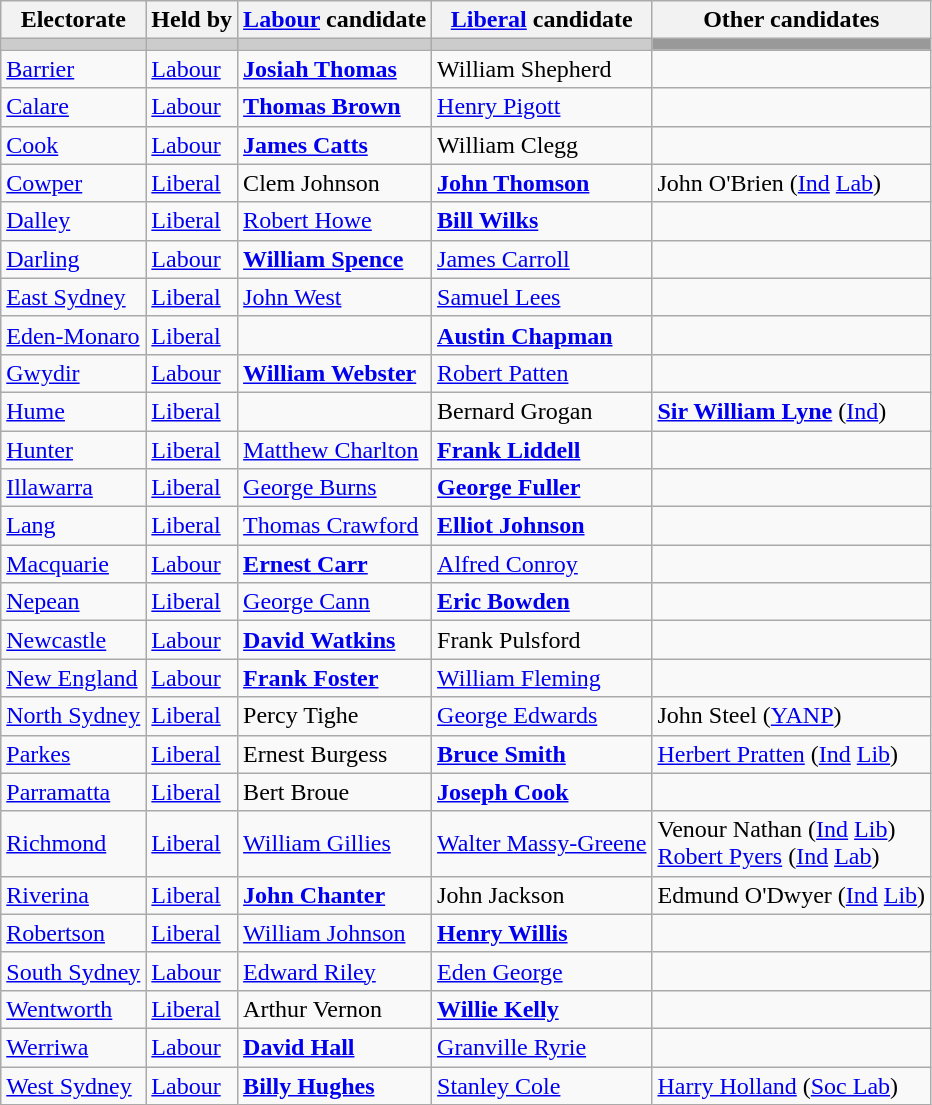<table class="wikitable">
<tr>
<th>Electorate</th>
<th>Held by</th>
<th><a href='#'>Labour</a> candidate</th>
<th><a href='#'>Liberal</a> candidate</th>
<th>Other candidates</th>
</tr>
<tr bgcolor="#cccccc">
<td></td>
<td></td>
<td></td>
<td></td>
<td bgcolor="#999999"></td>
</tr>
<tr>
<td><a href='#'>Barrier</a></td>
<td><a href='#'>Labour</a></td>
<td><strong><a href='#'>Josiah Thomas</a></strong></td>
<td>William Shepherd</td>
<td></td>
</tr>
<tr>
<td><a href='#'>Calare</a></td>
<td><a href='#'>Labour</a></td>
<td><strong><a href='#'>Thomas Brown</a></strong></td>
<td><a href='#'>Henry Pigott</a></td>
<td></td>
</tr>
<tr>
<td><a href='#'>Cook</a></td>
<td><a href='#'>Labour</a></td>
<td><strong><a href='#'>James Catts</a></strong></td>
<td>William Clegg</td>
<td></td>
</tr>
<tr>
<td><a href='#'>Cowper</a></td>
<td><a href='#'>Liberal</a></td>
<td>Clem Johnson</td>
<td><strong><a href='#'>John Thomson</a></strong></td>
<td>John O'Brien (<a href='#'>Ind</a> <a href='#'>Lab</a>)</td>
</tr>
<tr>
<td><a href='#'>Dalley</a></td>
<td><a href='#'>Liberal</a></td>
<td><a href='#'>Robert Howe</a></td>
<td><strong><a href='#'>Bill Wilks</a></strong></td>
<td></td>
</tr>
<tr>
<td><a href='#'>Darling</a></td>
<td><a href='#'>Labour</a></td>
<td><strong><a href='#'>William Spence</a></strong></td>
<td><a href='#'>James Carroll</a></td>
<td></td>
</tr>
<tr>
<td><a href='#'>East Sydney</a></td>
<td><a href='#'>Liberal</a></td>
<td><a href='#'>John West</a></td>
<td><a href='#'>Samuel Lees</a></td>
<td></td>
</tr>
<tr>
<td><a href='#'>Eden-Monaro</a></td>
<td><a href='#'>Liberal</a></td>
<td></td>
<td><strong><a href='#'>Austin Chapman</a></strong></td>
<td></td>
</tr>
<tr>
<td><a href='#'>Gwydir</a></td>
<td><a href='#'>Labour</a></td>
<td><strong><a href='#'>William Webster</a></strong></td>
<td><a href='#'>Robert Patten</a></td>
<td></td>
</tr>
<tr>
<td><a href='#'>Hume</a></td>
<td><a href='#'>Liberal</a></td>
<td></td>
<td>Bernard Grogan</td>
<td><strong><a href='#'>Sir William Lyne</a></strong> (<a href='#'>Ind</a>)</td>
</tr>
<tr>
<td><a href='#'>Hunter</a></td>
<td><a href='#'>Liberal</a></td>
<td><a href='#'>Matthew Charlton</a></td>
<td><strong><a href='#'>Frank Liddell</a></strong></td>
<td></td>
</tr>
<tr>
<td><a href='#'>Illawarra</a></td>
<td><a href='#'>Liberal</a></td>
<td><a href='#'>George Burns</a></td>
<td><strong><a href='#'>George Fuller</a></strong></td>
<td></td>
</tr>
<tr>
<td><a href='#'>Lang</a></td>
<td><a href='#'>Liberal</a></td>
<td><a href='#'>Thomas Crawford</a></td>
<td><strong><a href='#'>Elliot Johnson</a></strong></td>
<td></td>
</tr>
<tr>
<td><a href='#'>Macquarie</a></td>
<td><a href='#'>Labour</a></td>
<td><strong><a href='#'>Ernest Carr</a></strong></td>
<td><a href='#'>Alfred Conroy</a></td>
<td></td>
</tr>
<tr>
<td><a href='#'>Nepean</a></td>
<td><a href='#'>Liberal</a></td>
<td><a href='#'>George Cann</a></td>
<td><strong><a href='#'>Eric Bowden</a></strong></td>
<td></td>
</tr>
<tr>
<td><a href='#'>Newcastle</a></td>
<td><a href='#'>Labour</a></td>
<td><strong><a href='#'>David Watkins</a></strong></td>
<td>Frank Pulsford</td>
<td></td>
</tr>
<tr>
<td><a href='#'>New England</a></td>
<td><a href='#'>Labour</a></td>
<td><strong><a href='#'>Frank Foster</a></strong></td>
<td><a href='#'>William Fleming</a></td>
<td></td>
</tr>
<tr>
<td><a href='#'>North Sydney</a></td>
<td><a href='#'>Liberal</a></td>
<td>Percy Tighe</td>
<td><a href='#'>George Edwards</a></td>
<td>John Steel (<a href='#'>YANP</a>)</td>
</tr>
<tr>
<td><a href='#'>Parkes</a></td>
<td><a href='#'>Liberal</a></td>
<td>Ernest Burgess</td>
<td><strong><a href='#'>Bruce Smith</a></strong></td>
<td><a href='#'>Herbert Pratten</a> (<a href='#'>Ind</a> <a href='#'>Lib</a>)</td>
</tr>
<tr>
<td><a href='#'>Parramatta</a></td>
<td><a href='#'>Liberal</a></td>
<td>Bert Broue</td>
<td><strong><a href='#'>Joseph Cook</a></strong></td>
<td></td>
</tr>
<tr>
<td><a href='#'>Richmond</a></td>
<td><a href='#'>Liberal</a></td>
<td><a href='#'>William Gillies</a></td>
<td><a href='#'>Walter Massy-Greene</a></td>
<td>Venour Nathan (<a href='#'>Ind</a> <a href='#'>Lib</a>)<br><a href='#'>Robert Pyers</a> (<a href='#'>Ind</a> <a href='#'>Lab</a>)</td>
</tr>
<tr>
<td><a href='#'>Riverina</a></td>
<td><a href='#'>Liberal</a></td>
<td><strong><a href='#'>John Chanter</a></strong></td>
<td>John Jackson</td>
<td>Edmund O'Dwyer (<a href='#'>Ind</a> <a href='#'>Lib</a>)</td>
</tr>
<tr>
<td><a href='#'>Robertson</a></td>
<td><a href='#'>Liberal</a></td>
<td><a href='#'>William Johnson</a></td>
<td><strong><a href='#'>Henry Willis</a></strong></td>
<td></td>
</tr>
<tr>
<td><a href='#'>South Sydney</a></td>
<td><a href='#'>Labour</a></td>
<td><a href='#'>Edward Riley</a></td>
<td><a href='#'>Eden George</a></td>
<td></td>
</tr>
<tr>
<td><a href='#'>Wentworth</a></td>
<td><a href='#'>Liberal</a></td>
<td>Arthur Vernon</td>
<td><strong><a href='#'>Willie Kelly</a></strong></td>
<td></td>
</tr>
<tr>
<td><a href='#'>Werriwa</a></td>
<td><a href='#'>Labour</a></td>
<td><strong><a href='#'>David Hall</a></strong></td>
<td><a href='#'>Granville Ryrie</a></td>
<td></td>
</tr>
<tr>
<td><a href='#'>West Sydney</a></td>
<td><a href='#'>Labour</a></td>
<td><strong><a href='#'>Billy Hughes</a></strong></td>
<td><a href='#'>Stanley Cole</a></td>
<td><a href='#'>Harry Holland</a> (<a href='#'>Soc Lab</a>)</td>
</tr>
</table>
